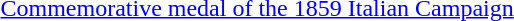<table>
<tr>
<td rowspan=2 style="width:60px; vertical-align:top;"></td>
<td><a href='#'>Commemorative medal of the 1859 Italian Campaign</a></td>
</tr>
<tr>
<td></td>
</tr>
</table>
